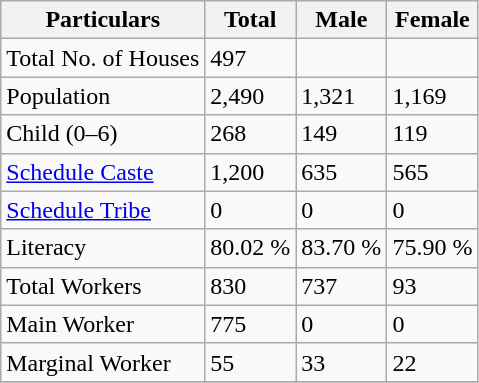<table class="wikitable sortable">
<tr>
<th>Particulars</th>
<th>Total</th>
<th>Male</th>
<th>Female</th>
</tr>
<tr>
<td>Total No. of Houses</td>
<td>497</td>
<td></td>
<td></td>
</tr>
<tr>
<td>Population</td>
<td>2,490</td>
<td>1,321</td>
<td>1,169</td>
</tr>
<tr>
<td>Child (0–6)</td>
<td>268</td>
<td>149</td>
<td>119</td>
</tr>
<tr>
<td><a href='#'>Schedule Caste</a></td>
<td>1,200</td>
<td>635</td>
<td>565</td>
</tr>
<tr>
<td><a href='#'>Schedule Tribe</a></td>
<td>0</td>
<td>0</td>
<td>0</td>
</tr>
<tr>
<td>Literacy</td>
<td>80.02 %</td>
<td>83.70  %</td>
<td>75.90  %</td>
</tr>
<tr>
<td>Total Workers</td>
<td>830</td>
<td>737</td>
<td>93</td>
</tr>
<tr>
<td>Main Worker</td>
<td>775</td>
<td>0</td>
<td>0</td>
</tr>
<tr>
<td>Marginal Worker</td>
<td>55</td>
<td>33</td>
<td>22</td>
</tr>
<tr>
</tr>
</table>
